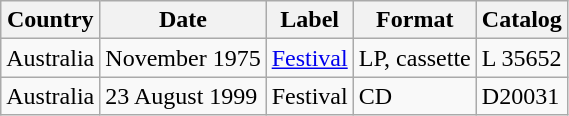<table class="wikitable">
<tr>
<th>Country</th>
<th>Date</th>
<th>Label</th>
<th>Format</th>
<th>Catalog</th>
</tr>
<tr>
<td>Australia</td>
<td>November 1975</td>
<td><a href='#'>Festival</a></td>
<td>LP, cassette</td>
<td>L 35652</td>
</tr>
<tr>
<td>Australia</td>
<td>23 August 1999</td>
<td>Festival</td>
<td>CD</td>
<td>D20031</td>
</tr>
</table>
